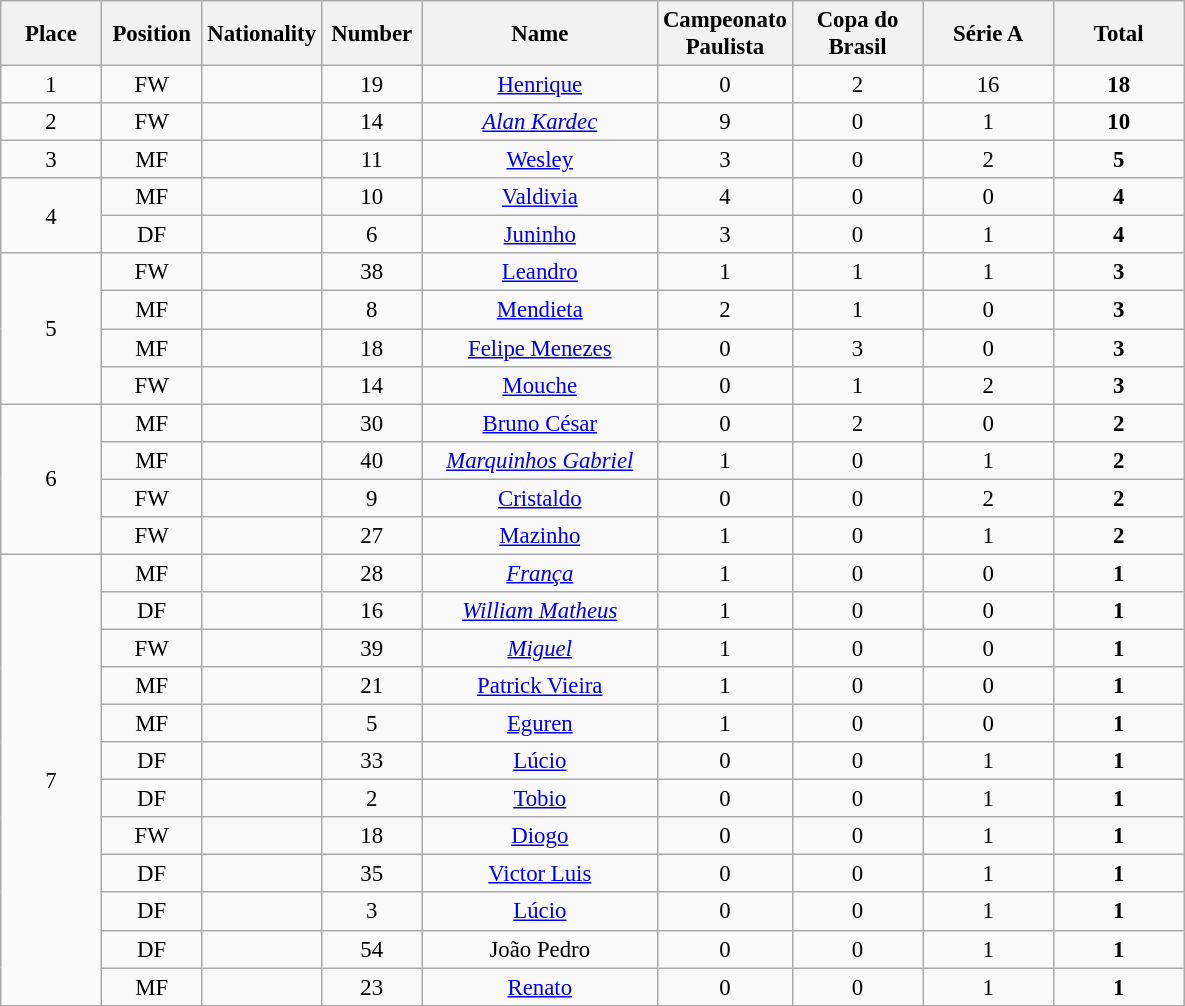<table class="wikitable" style="font-size: 95%; text-align: center;">
<tr>
<th width=60>Place</th>
<th width=60>Position</th>
<th width=60>Nationality</th>
<th width=60>Number</th>
<th width=150>Name</th>
<th width=80>Campeonato Paulista</th>
<th width=80>Copa do Brasil</th>
<th width=80>Série A</th>
<th width=80>Total</th>
</tr>
<tr>
<td rowspan="1">1</td>
<td>FW</td>
<td></td>
<td>19</td>
<td><a href='#'>Henrique</a></td>
<td>0</td>
<td>2</td>
<td>16</td>
<td><strong>18</strong></td>
</tr>
<tr>
<td rowspan="1">2</td>
<td>FW</td>
<td></td>
<td>14</td>
<td><em><a href='#'>Alan Kardec</a></em></td>
<td>9</td>
<td>0</td>
<td>1</td>
<td><strong>10</strong></td>
</tr>
<tr>
<td rowspan="1">3</td>
<td>MF</td>
<td></td>
<td>11</td>
<td><a href='#'>Wesley</a></td>
<td>3</td>
<td>0</td>
<td>2</td>
<td><strong>5</strong></td>
</tr>
<tr>
<td rowspan="2">4</td>
<td>MF</td>
<td></td>
<td>10</td>
<td><a href='#'>Valdivia</a></td>
<td>4</td>
<td>0</td>
<td>0</td>
<td><strong>4</strong></td>
</tr>
<tr>
<td>DF</td>
<td></td>
<td>6</td>
<td><a href='#'>Juninho</a></td>
<td>3</td>
<td>0</td>
<td>1</td>
<td><strong>4</strong></td>
</tr>
<tr>
<td rowspan="4">5</td>
<td>FW</td>
<td></td>
<td>38</td>
<td><a href='#'>Leandro</a></td>
<td>1</td>
<td>1</td>
<td>1</td>
<td><strong>3</strong></td>
</tr>
<tr>
<td>MF</td>
<td></td>
<td>8</td>
<td><a href='#'>Mendieta</a></td>
<td>2</td>
<td>1</td>
<td>0</td>
<td><strong>3</strong></td>
</tr>
<tr>
<td>MF</td>
<td></td>
<td>18</td>
<td><a href='#'>Felipe Menezes</a></td>
<td>0</td>
<td>3</td>
<td>0</td>
<td><strong>3</strong></td>
</tr>
<tr>
<td>FW</td>
<td></td>
<td>14</td>
<td><a href='#'>Mouche</a></td>
<td>0</td>
<td>1</td>
<td>2</td>
<td><strong>3</strong></td>
</tr>
<tr>
<td rowspan="4">6</td>
<td>MF</td>
<td></td>
<td>30</td>
<td><a href='#'>Bruno César</a></td>
<td>0</td>
<td>2</td>
<td>0</td>
<td><strong>2</strong></td>
</tr>
<tr>
<td>MF</td>
<td></td>
<td>40</td>
<td><em><a href='#'>Marquinhos Gabriel</a></em></td>
<td>1</td>
<td>0</td>
<td>1</td>
<td><strong>2</strong></td>
</tr>
<tr>
<td>FW</td>
<td></td>
<td>9</td>
<td><a href='#'>Cristaldo</a></td>
<td>0</td>
<td>0</td>
<td>2</td>
<td><strong>2</strong></td>
</tr>
<tr>
<td>FW</td>
<td></td>
<td>27</td>
<td><a href='#'>Mazinho</a></td>
<td>1</td>
<td>0</td>
<td>1</td>
<td><strong>2</strong></td>
</tr>
<tr>
<td rowspan="12">7</td>
<td>MF</td>
<td></td>
<td>28</td>
<td><em><a href='#'>França</a></em></td>
<td>1</td>
<td>0</td>
<td>0</td>
<td><strong>1</strong></td>
</tr>
<tr>
<td>DF</td>
<td></td>
<td>16</td>
<td><em><a href='#'>William Matheus</a></em></td>
<td>1</td>
<td>0</td>
<td>0</td>
<td><strong>1</strong></td>
</tr>
<tr>
<td>FW</td>
<td></td>
<td>39</td>
<td><em><a href='#'>Miguel</a></em></td>
<td>1</td>
<td>0</td>
<td>0</td>
<td><strong>1</strong></td>
</tr>
<tr>
<td>MF</td>
<td></td>
<td>21</td>
<td><a href='#'>Patrick Vieira</a></td>
<td>1</td>
<td>0</td>
<td>0</td>
<td><strong>1</strong></td>
</tr>
<tr>
<td>MF</td>
<td></td>
<td>5</td>
<td><a href='#'>Eguren</a></td>
<td>1</td>
<td>0</td>
<td>0</td>
<td><strong>1</strong></td>
</tr>
<tr>
<td>DF</td>
<td></td>
<td>33</td>
<td><a href='#'>Lúcio</a></td>
<td>0</td>
<td>0</td>
<td>1</td>
<td><strong>1</strong></td>
</tr>
<tr>
<td>DF</td>
<td></td>
<td>2</td>
<td><a href='#'>Tobio</a></td>
<td>0</td>
<td>0</td>
<td>1</td>
<td><strong>1</strong></td>
</tr>
<tr>
<td>FW</td>
<td></td>
<td>18</td>
<td><a href='#'>Diogo</a></td>
<td>0</td>
<td>0</td>
<td>1</td>
<td><strong>1</strong></td>
</tr>
<tr>
<td>DF</td>
<td></td>
<td>35</td>
<td><a href='#'>Victor Luis</a></td>
<td>0</td>
<td>0</td>
<td>1</td>
<td><strong>1</strong></td>
</tr>
<tr>
<td>DF</td>
<td></td>
<td>3</td>
<td><a href='#'>Lúcio</a></td>
<td>0</td>
<td>0</td>
<td>1</td>
<td><strong>1</strong></td>
</tr>
<tr>
<td>DF</td>
<td></td>
<td>54</td>
<td>João Pedro</td>
<td>0</td>
<td>0</td>
<td>1</td>
<td><strong>1</strong></td>
</tr>
<tr>
<td>MF</td>
<td></td>
<td>23</td>
<td><a href='#'>Renato</a></td>
<td>0</td>
<td>0</td>
<td>1</td>
<td><strong>1</strong></td>
</tr>
</table>
